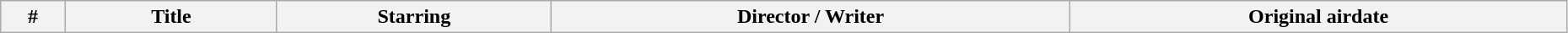<table class="wikitable plainrowheaders" style="width:98%;">
<tr>
<th>#</th>
<th width=160>Title</th>
<th>Starring</th>
<th>Director / Writer</th>
<th>Original airdate<br>



</th>
</tr>
</table>
